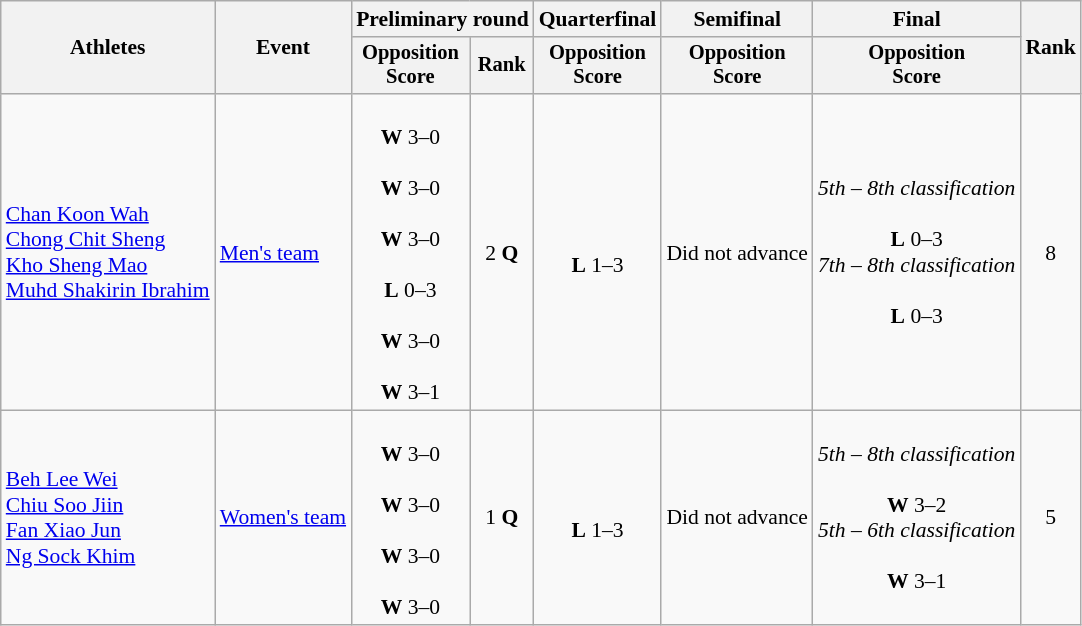<table class="wikitable" style="font-size:90%">
<tr>
<th rowspan=2>Athletes</th>
<th rowspan=2>Event</th>
<th colspan=2>Preliminary round</th>
<th>Quarterfinal</th>
<th>Semifinal</th>
<th>Final</th>
<th rowspan=2>Rank</th>
</tr>
<tr style="font-size:95%">
<th>Opposition<br>Score</th>
<th>Rank</th>
<th>Opposition<br>Score</th>
<th>Opposition<br>Score</th>
<th>Opposition<br>Score</th>
</tr>
<tr align=center>
<td align=left><a href='#'>Chan Koon Wah</a><br><a href='#'>Chong Chit Sheng</a><br><a href='#'>Kho Sheng Mao</a><br><a href='#'>Muhd Shakirin Ibrahim</a></td>
<td align=left><a href='#'>Men's team</a></td>
<td><br><strong>W</strong> 3–0<br><br><strong>W</strong> 3–0<br><br><strong>W</strong> 3–0<br><br><strong>L</strong> 0–3<br><br><strong>W</strong> 3–0<br><br><strong>W</strong> 3–1</td>
<td>2 <strong>Q</strong></td>
<td><br><strong>L</strong> 1–3</td>
<td>Did not advance</td>
<td><em>5th – 8th classification</em><br><br><strong>L</strong> 0–3<br><em>7th – 8th classification</em><br><br><strong>L</strong> 0–3</td>
<td>8</td>
</tr>
<tr align=center>
<td align=left><a href='#'>Beh Lee Wei</a><br><a href='#'>Chiu Soo Jiin</a><br><a href='#'>Fan Xiao Jun</a><br><a href='#'>Ng Sock Khim</a></td>
<td align=left><a href='#'>Women's team</a></td>
<td><br><strong>W</strong> 3–0<br><br><strong>W</strong> 3–0<br><br><strong>W</strong> 3–0<br><br><strong>W</strong> 3–0</td>
<td>1 <strong>Q</strong></td>
<td><br><strong>L</strong> 1–3</td>
<td>Did not advance</td>
<td><em>5th – 8th classification</em><br><br><strong>W</strong> 3–2<br><em>5th – 6th classification</em><br><br><strong>W</strong> 3–1</td>
<td>5</td>
</tr>
</table>
